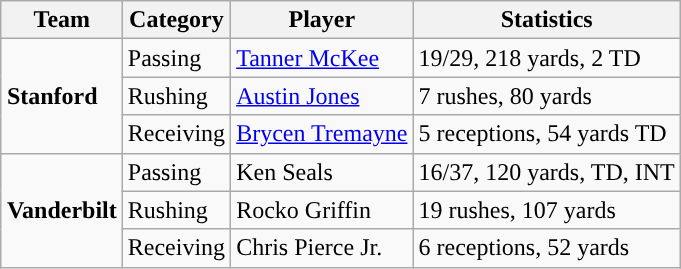<table class="wikitable" style="float: right;">
<tr>
<th>Team</th>
<th>Category</th>
<th>Player</th>
<th>Statistics</th>
</tr>
<tr>
<td rowspan=3><strong>Stanford</strong></td>
<td>Passing</td>
<td><a href='#'>Tanner McKee</a></td>
<td>19/29, 218 yards, 2 TD</td>
</tr>
<tr>
<td>Rushing</td>
<td><a href='#'>Austin Jones</a></td>
<td>7 rushes, 80 yards</td>
</tr>
<tr>
<td>Receiving</td>
<td><a href='#'>Brycen Tremayne</a></td>
<td>5 receptions, 54 yards TD</td>
</tr>
<tr>
<td rowspan=3><strong>Vanderbilt</strong></td>
<td>Passing</td>
<td>Ken Seals</td>
<td>16/37, 120 yards, TD, INT</td>
</tr>
<tr>
<td>Rushing</td>
<td>Rocko Griffin</td>
<td>19 rushes, 107 yards</td>
</tr>
<tr>
<td>Receiving</td>
<td>Chris Pierce Jr.</td>
<td>6 receptions, 52 yards</td>
</tr>
</table>
